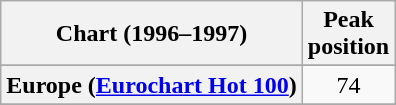<table class="wikitable sortable plainrowheaders" style="text-align:center">
<tr>
<th>Chart (1996–1997)</th>
<th>Peak <br> position</th>
</tr>
<tr>
</tr>
<tr>
<th scope="row">Europe (<a href='#'>Eurochart Hot 100</a>)</th>
<td>74</td>
</tr>
<tr>
</tr>
<tr>
</tr>
<tr>
</tr>
<tr>
</tr>
<tr>
</tr>
<tr>
</tr>
<tr>
</tr>
</table>
